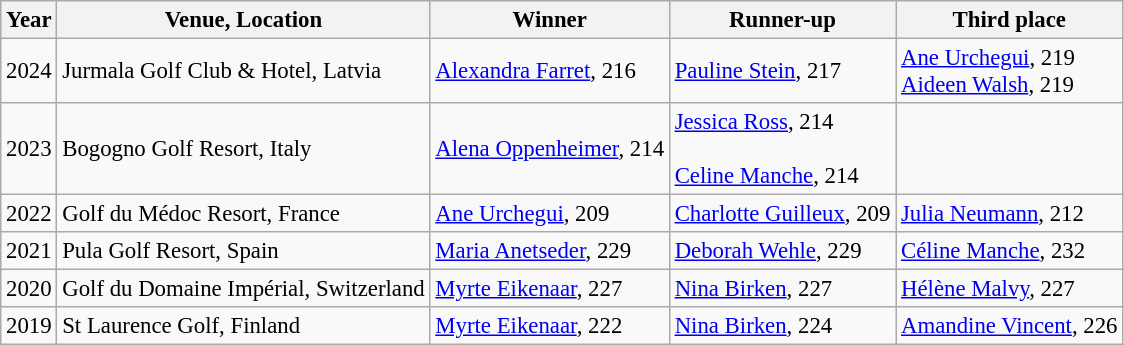<table class="wikitable sortable" style="font-size:95%;">
<tr>
<th>Year</th>
<th>Venue, Location</th>
<th>Winner</th>
<th>Runner-up</th>
<th>Third place</th>
</tr>
<tr>
<td>2024</td>
<td>Jurmala Golf Club & Hotel, Latvia</td>
<td> <a href='#'>Alexandra Farret</a>, 216</td>
<td> <a href='#'>Pauline Stein</a>, 217</td>
<td> <a href='#'>Ane Urchegui</a>, 219<br> <a href='#'>Aideen Walsh</a>, 219</td>
</tr>
<tr>
<td>2023</td>
<td>Bogogno Golf Resort, Italy</td>
<td> <a href='#'>Alena Oppenheimer</a>, 214</td>
<td> <a href='#'>Jessica Ross</a>, 214<br><br> <a href='#'>Celine Manche</a>, 214</td>
<td></td>
</tr>
<tr>
<td>2022</td>
<td>Golf du Médoc Resort, France</td>
<td> <a href='#'>Ane Urchegui</a>, 209</td>
<td> <a href='#'>Charlotte Guilleux</a>, 209</td>
<td> <a href='#'>Julia Neumann</a>, 212</td>
</tr>
<tr>
<td>2021</td>
<td>Pula Golf Resort, Spain</td>
<td> <a href='#'>Maria Anetseder</a>, 229</td>
<td> <a href='#'>Deborah Wehle</a>, 229</td>
<td> <a href='#'>Céline Manche</a>, 232</td>
</tr>
<tr>
<td>2020</td>
<td>Golf du Domaine Impérial, Switzerland</td>
<td> <a href='#'>Myrte Eikenaar</a>, 227</td>
<td> <a href='#'>Nina Birken</a>, 227</td>
<td> <a href='#'>Hélène Malvy</a>, 227</td>
</tr>
<tr>
<td>2019</td>
<td>St Laurence Golf, Finland</td>
<td> <a href='#'>Myrte Eikenaar</a>, 222</td>
<td> <a href='#'>Nina Birken</a>, 224</td>
<td> <a href='#'>Amandine Vincent</a>, 226</td>
</tr>
</table>
